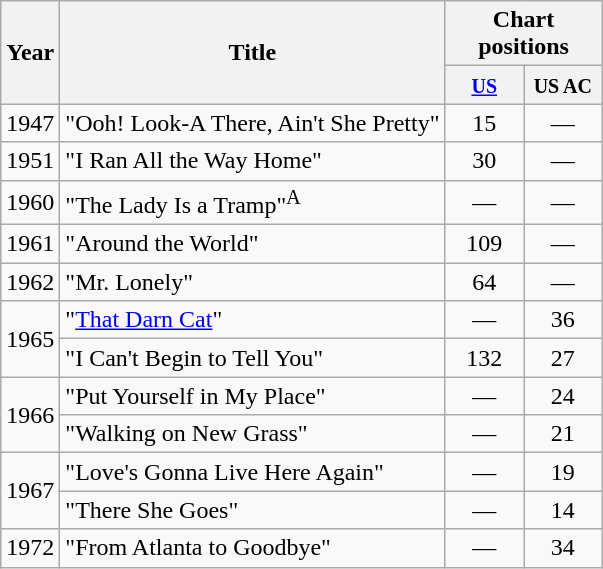<table class="wikitable">
<tr>
<th rowspan="2">Year</th>
<th rowspan="2">Title</th>
<th colspan="2">Chart positions</th>
</tr>
<tr>
<th style="width:45px;"><small><a href='#'>US</a></small></th>
<th style="width:45px;"><small>US AC</small></th>
</tr>
<tr>
<td>1947</td>
<td>"Ooh! Look-A There, Ain't She Pretty"</td>
<td style="text-align:center;">15</td>
<td style="text-align:center;">—</td>
</tr>
<tr>
<td>1951</td>
<td>"I Ran All the Way Home"</td>
<td style="text-align:center;">30</td>
<td style="text-align:center;">—</td>
</tr>
<tr>
<td>1960</td>
<td>"The Lady Is a Tramp"<sup>A</sup></td>
<td style="text-align:center;">—</td>
<td style="text-align:center;">—</td>
</tr>
<tr>
<td>1961</td>
<td>"Around the World"</td>
<td style="text-align:center;">109</td>
<td style="text-align:center;">—</td>
</tr>
<tr>
<td>1962</td>
<td>"Mr. Lonely"</td>
<td style="text-align:center;">64</td>
<td style="text-align:center;">—</td>
</tr>
<tr>
<td rowspan="2">1965</td>
<td>"<a href='#'>That Darn Cat</a>"</td>
<td style="text-align:center;">—</td>
<td style="text-align:center;">36</td>
</tr>
<tr>
<td>"I Can't Begin to Tell You"</td>
<td style="text-align:center;">132</td>
<td style="text-align:center;">27</td>
</tr>
<tr>
<td rowspan="2">1966</td>
<td>"Put Yourself in My Place"</td>
<td style="text-align:center;">—</td>
<td style="text-align:center;">24</td>
</tr>
<tr>
<td>"Walking on New Grass"</td>
<td style="text-align:center;">—</td>
<td style="text-align:center;">21</td>
</tr>
<tr>
<td rowspan="2">1967</td>
<td>"Love's Gonna Live Here Again"</td>
<td style="text-align:center;">—</td>
<td style="text-align:center;">19</td>
</tr>
<tr>
<td>"There She Goes"</td>
<td style="text-align:center;">—</td>
<td style="text-align:center;">14</td>
</tr>
<tr>
<td>1972</td>
<td>"From Atlanta to Goodbye"</td>
<td style="text-align:center;">—</td>
<td style="text-align:center;">34</td>
</tr>
</table>
